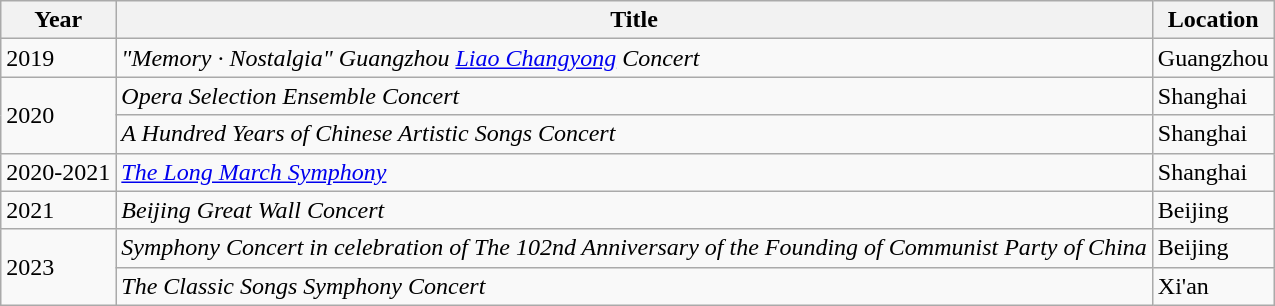<table class="wikitable">
<tr>
<th 8%>Year</th>
<th 82%>Title</th>
<th 10%>Location</th>
</tr>
<tr>
<td>2019</td>
<td><em>"Memory · Nostalgia" Guangzhou <a href='#'>Liao Changyong</a> Concert</em></td>
<td>Guangzhou</td>
</tr>
<tr>
<td rowspan="2">2020</td>
<td><em>Opera Selection Ensemble Concert</em></td>
<td>Shanghai</td>
</tr>
<tr>
<td><em>A Hundred Years of Chinese Artistic Songs Concert</em></td>
<td>Shanghai</td>
</tr>
<tr>
<td>2020-2021</td>
<td><em><a href='#'>The Long March Symphony</a></em></td>
<td>Shanghai</td>
</tr>
<tr>
<td>2021</td>
<td><em>Beijing Great Wall Concert</em></td>
<td>Beijing</td>
</tr>
<tr>
<td rowspan="2">2023</td>
<td><em>Symphony Concert in celebration of The 102nd Anniversary of the Founding of Communist Party of China</em></td>
<td>Beijing</td>
</tr>
<tr>
<td><em>The Classic Songs Symphony Concert</em></td>
<td>Xi'an</td>
</tr>
</table>
